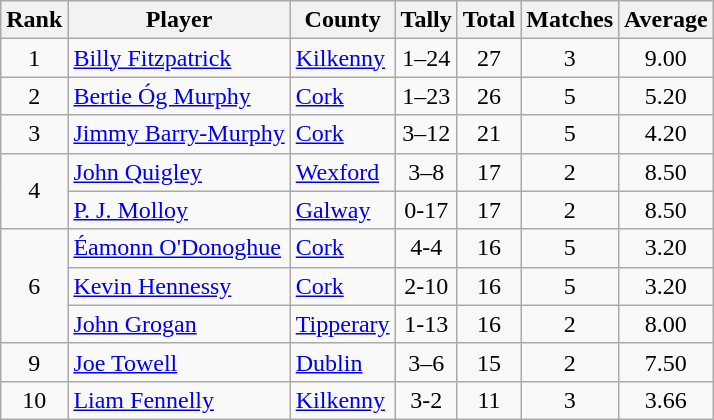<table class="wikitable">
<tr>
<th>Rank</th>
<th>Player</th>
<th>County</th>
<th>Tally</th>
<th>Total</th>
<th>Matches</th>
<th>Average</th>
</tr>
<tr>
<td rowspan=1 align=center>1</td>
<td><a href='#'>Billy Fitzpatrick</a></td>
<td><a href='#'>Kilkenny</a></td>
<td align=center>1–24</td>
<td align=center>27</td>
<td align=center>3</td>
<td align=center>9.00</td>
</tr>
<tr>
<td rowspan=1 align=center>2</td>
<td><a href='#'>Bertie Óg Murphy</a></td>
<td><a href='#'>Cork</a></td>
<td align=center>1–23</td>
<td align=center>26</td>
<td align=center>5</td>
<td align=center>5.20</td>
</tr>
<tr>
<td rowspan=1 align=center>3</td>
<td><a href='#'>Jimmy Barry-Murphy</a></td>
<td><a href='#'>Cork</a></td>
<td align=center>3–12</td>
<td align=center>21</td>
<td align=center>5</td>
<td align=center>4.20</td>
</tr>
<tr>
<td rowspan=2 align=center>4</td>
<td><a href='#'>John Quigley</a></td>
<td><a href='#'>Wexford</a></td>
<td align=center>3–8</td>
<td align=center>17</td>
<td align=center>2</td>
<td align=center>8.50</td>
</tr>
<tr>
<td><a href='#'>P. J. Molloy</a></td>
<td><a href='#'>Galway</a></td>
<td align=center>0-17</td>
<td align=center>17</td>
<td align=center>2</td>
<td align=center>8.50</td>
</tr>
<tr>
<td rowspan=3 align=center>6</td>
<td><a href='#'>Éamonn O'Donoghue</a></td>
<td><a href='#'>Cork</a></td>
<td align=center>4-4</td>
<td align=center>16</td>
<td align=center>5</td>
<td align=center>3.20</td>
</tr>
<tr>
<td><a href='#'>Kevin Hennessy</a></td>
<td><a href='#'>Cork</a></td>
<td align=center>2-10</td>
<td align=center>16</td>
<td align=center>5</td>
<td align=center>3.20</td>
</tr>
<tr>
<td><a href='#'>John Grogan</a></td>
<td><a href='#'>Tipperary</a></td>
<td align=center>1-13</td>
<td align=center>16</td>
<td align=center>2</td>
<td align=center>8.00</td>
</tr>
<tr>
<td rowspan=1 align=center>9</td>
<td><a href='#'>Joe Towell</a></td>
<td><a href='#'>Dublin</a></td>
<td align=center>3–6</td>
<td align=center>15</td>
<td align=center>2</td>
<td align=center>7.50</td>
</tr>
<tr>
<td rowspan=1 align=center>10</td>
<td><a href='#'>Liam Fennelly</a></td>
<td><a href='#'>Kilkenny</a></td>
<td align=center>3-2</td>
<td align=center>11</td>
<td align=center>3</td>
<td align=center>3.66</td>
</tr>
</table>
